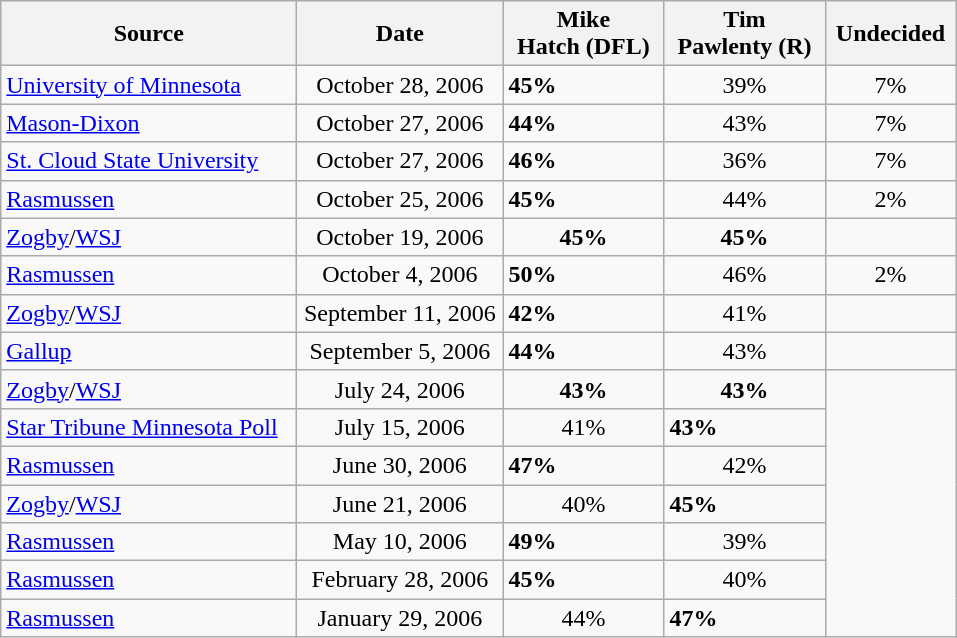<table class="wikitable">
<tr>
<th width=190px>Source</th>
<th width=130px>Date</th>
<th width=100px>Mike<br>Hatch (DFL)</th>
<th width=100px>Tim<br>Pawlenty (R)</th>
<th width=80px>Undecided</th>
</tr>
<tr>
<td align=left><a href='#'>University of Minnesota</a></td>
<td align=center>October 28, 2006</td>
<td><strong>45%</strong></td>
<td align=center>39%</td>
<td align=center>7%</td>
</tr>
<tr>
<td align=left><a href='#'>Mason-Dixon</a></td>
<td align=center>October 27, 2006</td>
<td><strong>44%</strong></td>
<td align=center>43%</td>
<td align=center>7%</td>
</tr>
<tr>
<td align=left><a href='#'>St. Cloud State University</a></td>
<td align=center>October 27, 2006</td>
<td><strong>46%</strong></td>
<td align=center>36%</td>
<td align=center>7%</td>
</tr>
<tr>
<td align=left><a href='#'>Rasmussen</a></td>
<td align=center>October 25, 2006</td>
<td><strong>45%</strong></td>
<td align=center>44%</td>
<td align=center>2%</td>
</tr>
<tr>
<td align=left><a href='#'>Zogby</a>/<a href='#'>WSJ</a></td>
<td align=center>October 19, 2006</td>
<td align=center><strong>45%</strong></td>
<td align=center><strong>45%</strong></td>
<td></td>
</tr>
<tr>
<td align=left><a href='#'>Rasmussen</a></td>
<td align=center>October 4, 2006</td>
<td><strong>50%</strong></td>
<td align=center>46%</td>
<td align=center>2%</td>
</tr>
<tr>
<td align=left><a href='#'>Zogby</a>/<a href='#'>WSJ</a></td>
<td align=center>September 11, 2006</td>
<td><strong>42%</strong></td>
<td align=center>41%</td>
<td></td>
</tr>
<tr>
<td align=left><a href='#'>Gallup</a></td>
<td align=center>September 5, 2006</td>
<td><strong>44%</strong></td>
<td align=center>43%</td>
<td></td>
</tr>
<tr>
<td align=left><a href='#'>Zogby</a>/<a href='#'>WSJ</a></td>
<td align=center>July 24, 2006</td>
<td align=center><strong>43%</strong></td>
<td align=center><strong>43%</strong></td>
</tr>
<tr>
<td align=left><a href='#'>Star Tribune Minnesota Poll</a></td>
<td align=center>July 15, 2006</td>
<td align=center>41%</td>
<td><strong>43%</strong></td>
</tr>
<tr>
<td align=left><a href='#'>Rasmussen</a></td>
<td align=center>June 30, 2006</td>
<td><strong>47%</strong></td>
<td align=center>42%</td>
</tr>
<tr>
<td align=left><a href='#'>Zogby</a>/<a href='#'>WSJ</a></td>
<td align=center>June 21, 2006</td>
<td align=center>40%</td>
<td><strong>45%</strong></td>
</tr>
<tr>
<td align=left><a href='#'>Rasmussen</a></td>
<td align=center>May 10, 2006</td>
<td><strong>49%</strong></td>
<td align=center>39%</td>
</tr>
<tr>
<td align=left><a href='#'>Rasmussen</a></td>
<td align=center>February 28, 2006</td>
<td><strong>45%</strong></td>
<td align=center>40%</td>
</tr>
<tr>
<td align=left><a href='#'>Rasmussen</a></td>
<td align=center>January 29, 2006</td>
<td align=center>44%</td>
<td><strong>47%</strong></td>
</tr>
</table>
